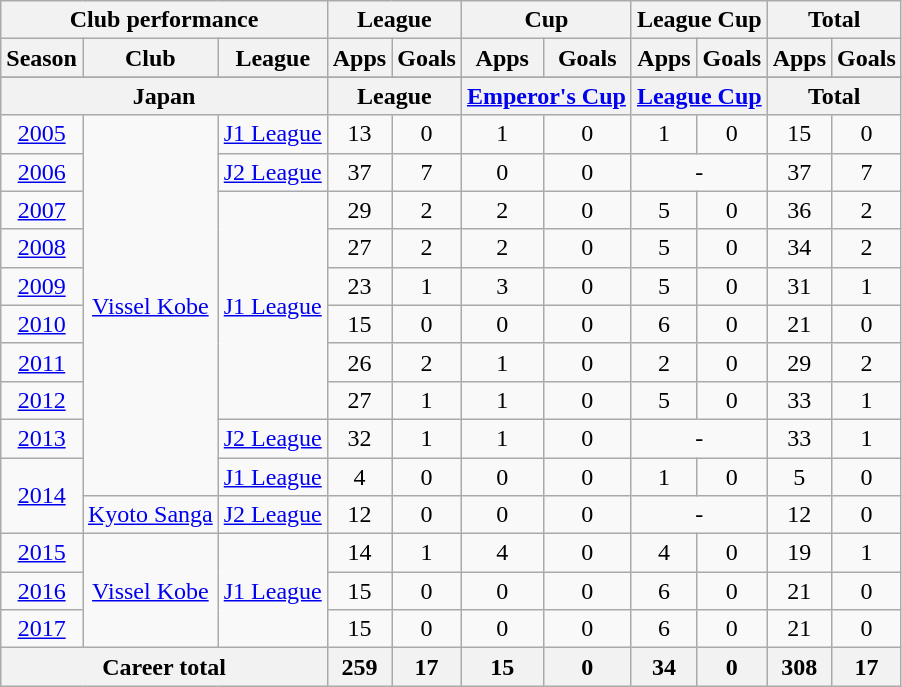<table class="wikitable" style="text-align:center">
<tr>
<th colspan=3>Club performance</th>
<th colspan=2>League</th>
<th colspan=2>Cup</th>
<th colspan=2>League Cup</th>
<th colspan=2>Total</th>
</tr>
<tr>
<th>Season</th>
<th>Club</th>
<th>League</th>
<th>Apps</th>
<th>Goals</th>
<th>Apps</th>
<th>Goals</th>
<th>Apps</th>
<th>Goals</th>
<th>Apps</th>
<th>Goals</th>
</tr>
<tr>
</tr>
<tr>
<th colspan=3>Japan</th>
<th colspan=2>League</th>
<th colspan=2><a href='#'>Emperor's Cup</a></th>
<th colspan=2><a href='#'>League Cup</a></th>
<th colspan=2>Total</th>
</tr>
<tr>
<td><a href='#'>2005</a></td>
<td rowspan="10"><a href='#'>Vissel Kobe</a></td>
<td><a href='#'>J1 League</a></td>
<td>13</td>
<td>0</td>
<td>1</td>
<td>0</td>
<td>1</td>
<td>0</td>
<td>15</td>
<td>0</td>
</tr>
<tr>
<td><a href='#'>2006</a></td>
<td><a href='#'>J2 League</a></td>
<td>37</td>
<td>7</td>
<td>0</td>
<td>0</td>
<td colspan="2">-</td>
<td>37</td>
<td>7</td>
</tr>
<tr>
<td><a href='#'>2007</a></td>
<td rowspan="6"><a href='#'>J1 League</a></td>
<td>29</td>
<td>2</td>
<td>2</td>
<td>0</td>
<td>5</td>
<td>0</td>
<td>36</td>
<td>2</td>
</tr>
<tr>
<td><a href='#'>2008</a></td>
<td>27</td>
<td>2</td>
<td>2</td>
<td>0</td>
<td>5</td>
<td>0</td>
<td>34</td>
<td>2</td>
</tr>
<tr>
<td><a href='#'>2009</a></td>
<td>23</td>
<td>1</td>
<td>3</td>
<td>0</td>
<td>5</td>
<td>0</td>
<td>31</td>
<td>1</td>
</tr>
<tr>
<td><a href='#'>2010</a></td>
<td>15</td>
<td>0</td>
<td>0</td>
<td>0</td>
<td>6</td>
<td>0</td>
<td>21</td>
<td>0</td>
</tr>
<tr>
<td><a href='#'>2011</a></td>
<td>26</td>
<td>2</td>
<td>1</td>
<td>0</td>
<td>2</td>
<td>0</td>
<td>29</td>
<td>2</td>
</tr>
<tr>
<td><a href='#'>2012</a></td>
<td>27</td>
<td>1</td>
<td>1</td>
<td>0</td>
<td>5</td>
<td>0</td>
<td>33</td>
<td>1</td>
</tr>
<tr>
<td><a href='#'>2013</a></td>
<td><a href='#'>J2 League</a></td>
<td>32</td>
<td>1</td>
<td>1</td>
<td>0</td>
<td colspan="2">-</td>
<td>33</td>
<td>1</td>
</tr>
<tr>
<td rowspan="2"><a href='#'>2014</a></td>
<td><a href='#'>J1 League</a></td>
<td>4</td>
<td>0</td>
<td>0</td>
<td>0</td>
<td>1</td>
<td>0</td>
<td>5</td>
<td>0</td>
</tr>
<tr>
<td><a href='#'>Kyoto Sanga</a></td>
<td><a href='#'>J2 League</a></td>
<td>12</td>
<td>0</td>
<td>0</td>
<td>0</td>
<td colspan="2">-</td>
<td>12</td>
<td>0</td>
</tr>
<tr>
<td><a href='#'>2015</a></td>
<td rowspan="3"><a href='#'>Vissel Kobe</a></td>
<td rowspan="3"><a href='#'>J1 League</a></td>
<td>14</td>
<td>1</td>
<td>4</td>
<td>0</td>
<td>4</td>
<td>0</td>
<td>19</td>
<td>1</td>
</tr>
<tr>
<td><a href='#'>2016</a></td>
<td>15</td>
<td>0</td>
<td>0</td>
<td>0</td>
<td>6</td>
<td>0</td>
<td>21</td>
<td>0</td>
</tr>
<tr>
<td><a href='#'>2017</a></td>
<td>15</td>
<td>0</td>
<td>0</td>
<td>0</td>
<td>6</td>
<td>0</td>
<td>21</td>
<td>0</td>
</tr>
<tr>
<th colspan=3>Career total</th>
<th>259</th>
<th>17</th>
<th>15</th>
<th>0</th>
<th>34</th>
<th>0</th>
<th>308</th>
<th>17</th>
</tr>
</table>
